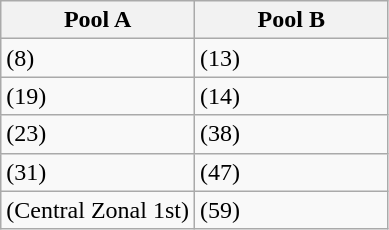<table class="wikitable">
<tr>
<th width=50%>Pool A</th>
<th width=50%>Pool B</th>
</tr>
<tr>
<td> (8)</td>
<td> (13)</td>
</tr>
<tr>
<td> (19)</td>
<td> (14)</td>
</tr>
<tr>
<td> (23)</td>
<td> (38)</td>
</tr>
<tr>
<td> (31)</td>
<td> (47)</td>
</tr>
<tr>
<td> (Central Zonal 1st)</td>
<td> (59)</td>
</tr>
</table>
